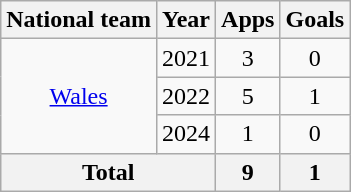<table class=wikitable style=text-align:center>
<tr>
<th>National team</th>
<th>Year</th>
<th>Apps</th>
<th>Goals</th>
</tr>
<tr>
<td rowspan="3"><a href='#'>Wales</a></td>
<td>2021</td>
<td>3</td>
<td>0</td>
</tr>
<tr>
<td>2022</td>
<td>5</td>
<td>1</td>
</tr>
<tr>
<td>2024</td>
<td>1</td>
<td>0</td>
</tr>
<tr>
<th colspan="2">Total</th>
<th>9</th>
<th>1</th>
</tr>
</table>
